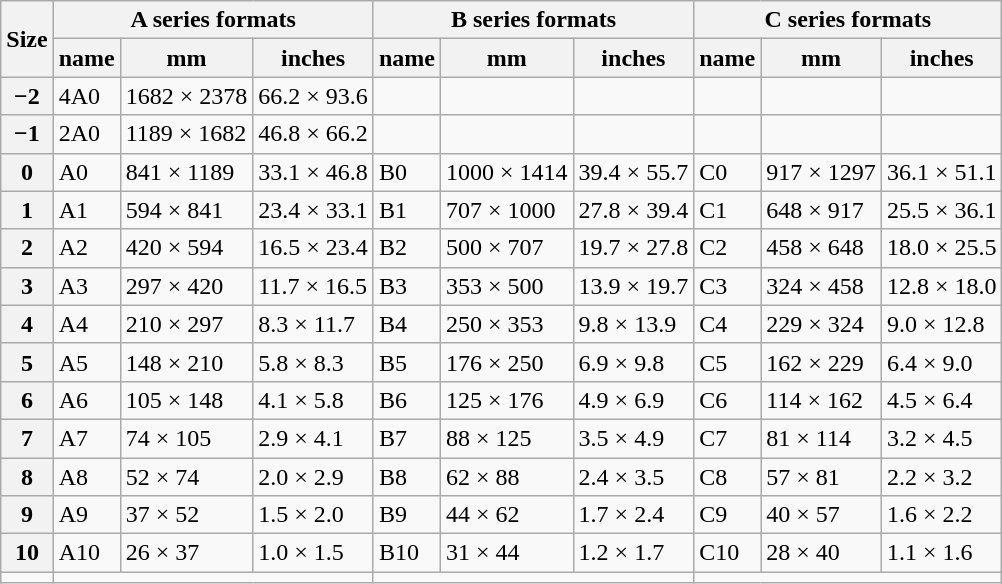<table class="wikitable">
<tr>
<th rowspan="2">Size</th>
<th colspan="3">A series formats</th>
<th colspan="3">B series formats</th>
<th colspan="3">C series formats</th>
</tr>
<tr>
<th>name</th>
<th>mm</th>
<th>inches</th>
<th>name</th>
<th>mm</th>
<th>inches</th>
<th>name</th>
<th>mm</th>
<th>inches</th>
</tr>
<tr>
<th>−2</th>
<td>4A0</td>
<td>1682 × 2378</td>
<td>66.2 × 93.6</td>
<td></td>
<td></td>
<td></td>
<td></td>
<td></td>
<td></td>
</tr>
<tr>
<th>−1</th>
<td>2A0</td>
<td>1189 × 1682</td>
<td>46.8 × 66.2</td>
<td></td>
<td></td>
<td></td>
<td></td>
<td></td>
<td></td>
</tr>
<tr>
<th>0</th>
<td>A0</td>
<td>841 × 1189</td>
<td>33.1 × 46.8</td>
<td>B0</td>
<td>1000 × 1414</td>
<td>39.4 × 55.7</td>
<td>C0</td>
<td>917 × 1297</td>
<td>36.1 × 51.1</td>
</tr>
<tr>
<th>1</th>
<td>A1</td>
<td>594 × 841</td>
<td>23.4 × 33.1</td>
<td>B1</td>
<td>707 × 1000</td>
<td>27.8 × 39.4</td>
<td>C1</td>
<td>648 × 917</td>
<td>25.5 × 36.1</td>
</tr>
<tr>
<th>2</th>
<td>A2</td>
<td>420 × 594</td>
<td>16.5 × 23.4</td>
<td>B2</td>
<td>500 × 707</td>
<td>19.7 × 27.8</td>
<td>C2</td>
<td>458 × 648</td>
<td>18.0 × 25.5</td>
</tr>
<tr>
<th>3</th>
<td>A3</td>
<td>297 × 420</td>
<td>11.7 × 16.5</td>
<td>B3</td>
<td>353 × 500</td>
<td>13.9 × 19.7</td>
<td>C3</td>
<td>324 × 458</td>
<td>12.8 × 18.0</td>
</tr>
<tr>
<th>4</th>
<td>A4</td>
<td>210 × 297</td>
<td>8.3 × 11.7</td>
<td>B4</td>
<td>250 × 353</td>
<td>9.8 × 13.9</td>
<td>C4</td>
<td>229 × 324</td>
<td>9.0 × 12.8</td>
</tr>
<tr>
<th>5</th>
<td>A5</td>
<td>148 × 210</td>
<td>5.8 × 8.3</td>
<td>B5</td>
<td>176 × 250</td>
<td>6.9 × 9.8</td>
<td>C5</td>
<td>162 × 229</td>
<td>6.4 × 9.0</td>
</tr>
<tr>
<th>6</th>
<td>A6</td>
<td>105 × 148</td>
<td>4.1 × 5.8</td>
<td>B6</td>
<td>125 × 176</td>
<td>4.9 × 6.9</td>
<td>C6</td>
<td>114 × 162</td>
<td>4.5 × 6.4</td>
</tr>
<tr>
<th>7</th>
<td>A7</td>
<td>74 × 105</td>
<td>2.9 × 4.1</td>
<td>B7</td>
<td>88 × 125</td>
<td>3.5 × 4.9</td>
<td>C7</td>
<td>81 × 114</td>
<td>3.2 × 4.5</td>
</tr>
<tr>
<th>8</th>
<td>A8</td>
<td>52 × 74</td>
<td>2.0 × 2.9</td>
<td>B8</td>
<td>62 × 88</td>
<td>2.4 × 3.5</td>
<td>C8</td>
<td>57 × 81</td>
<td>2.2 × 3.2</td>
</tr>
<tr>
<th>9</th>
<td>A9</td>
<td>37 × 52</td>
<td>1.5 × 2.0</td>
<td>B9</td>
<td>44 × 62</td>
<td>1.7 × 2.4</td>
<td>C9</td>
<td>40 × 57</td>
<td>1.6 × 2.2</td>
</tr>
<tr>
<th>10</th>
<td>A10</td>
<td>26 × 37</td>
<td>1.0 × 1.5</td>
<td>B10</td>
<td>31 × 44</td>
<td>1.2 × 1.7</td>
<td>C10</td>
<td>28 × 40</td>
<td>1.1 × 1.6</td>
</tr>
<tr valign="bottom">
<td></td>
<td colspan="3"></td>
<td colspan="3"></td>
<td colspan="3"></td>
</tr>
</table>
